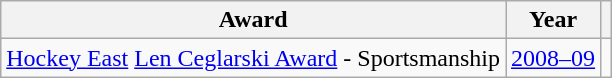<table class="wikitable">
<tr>
<th>Award</th>
<th>Year</th>
<th></th>
</tr>
<tr>
<td><a href='#'>Hockey East</a> <a href='#'>Len Ceglarski Award</a> - Sportsmanship</td>
<td><a href='#'>2008–09</a></td>
<td></td>
</tr>
</table>
